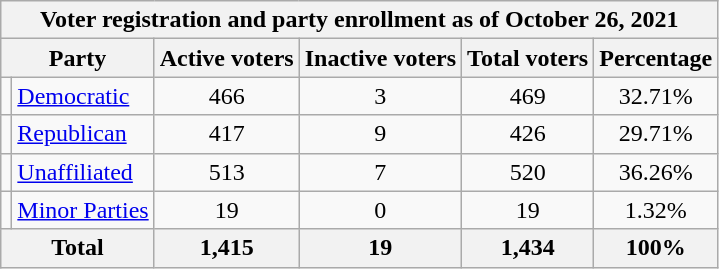<table class=wikitable>
<tr>
<th colspan = 6>Voter registration and party enrollment as of October 26, 2021</th>
</tr>
<tr>
<th colspan = 2>Party</th>
<th>Active voters</th>
<th>Inactive voters</th>
<th>Total voters</th>
<th>Percentage</th>
</tr>
<tr>
<td></td>
<td><a href='#'>Democratic</a></td>
<td align = center>466</td>
<td align = center>3</td>
<td align = center>469</td>
<td align = center>32.71%</td>
</tr>
<tr>
<td></td>
<td><a href='#'>Republican</a></td>
<td align = center>417</td>
<td align = center>9</td>
<td align = center>426</td>
<td align = center>29.71%</td>
</tr>
<tr>
<td></td>
<td><a href='#'>Unaffiliated</a></td>
<td align = center>513</td>
<td align = center>7</td>
<td align = center>520</td>
<td align = center>36.26%</td>
</tr>
<tr>
<td></td>
<td><a href='#'>Minor Parties</a></td>
<td align = center>19</td>
<td align = center>0</td>
<td align = center>19</td>
<td align = center>1.32%</td>
</tr>
<tr>
<th colspan = 2>Total</th>
<th align = center>1,415</th>
<th align = center>19</th>
<th align = center>1,434</th>
<th align = center>100%</th>
</tr>
</table>
